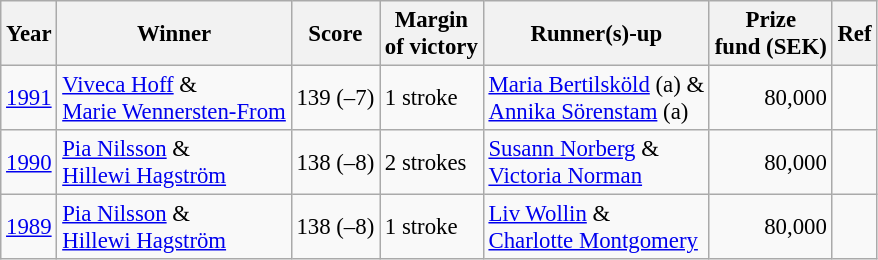<table class=wikitable style="font-size:95%">
<tr>
<th>Year</th>
<th>Winner</th>
<th>Score</th>
<th>Margin<br>of victory</th>
<th>Runner(s)-up</th>
<th>Prize<br>fund (SEK)</th>
<th>Ref</th>
</tr>
<tr>
<td><a href='#'>1991</a></td>
<td> <a href='#'>Viveca Hoff</a> &<br> <a href='#'>Marie Wennersten-From</a></td>
<td align=center>139 (–7)</td>
<td>1 stroke</td>
<td> <a href='#'>Maria Bertilsköld</a> (a) &<br>  <a href='#'>Annika Sörenstam</a> (a)</td>
<td align=right>80,000</td>
<td></td>
</tr>
<tr>
<td><a href='#'>1990</a></td>
<td> <a href='#'>Pia Nilsson</a> & <br> <a href='#'>Hillewi Hagström</a></td>
<td align=center>138 (–8)</td>
<td>2 strokes</td>
<td> <a href='#'>Susann Norberg</a> & <br> <a href='#'>Victoria Norman</a></td>
<td align=right>80,000</td>
<td></td>
</tr>
<tr>
<td><a href='#'>1989</a></td>
<td> <a href='#'>Pia Nilsson</a> &<br> <a href='#'>Hillewi Hagström</a></td>
<td align=center>138 (–8)</td>
<td>1 stroke</td>
<td> <a href='#'>Liv Wollin</a> &<br> <a href='#'>Charlotte Montgomery</a></td>
<td align=right>80,000</td>
<td></td>
</tr>
</table>
